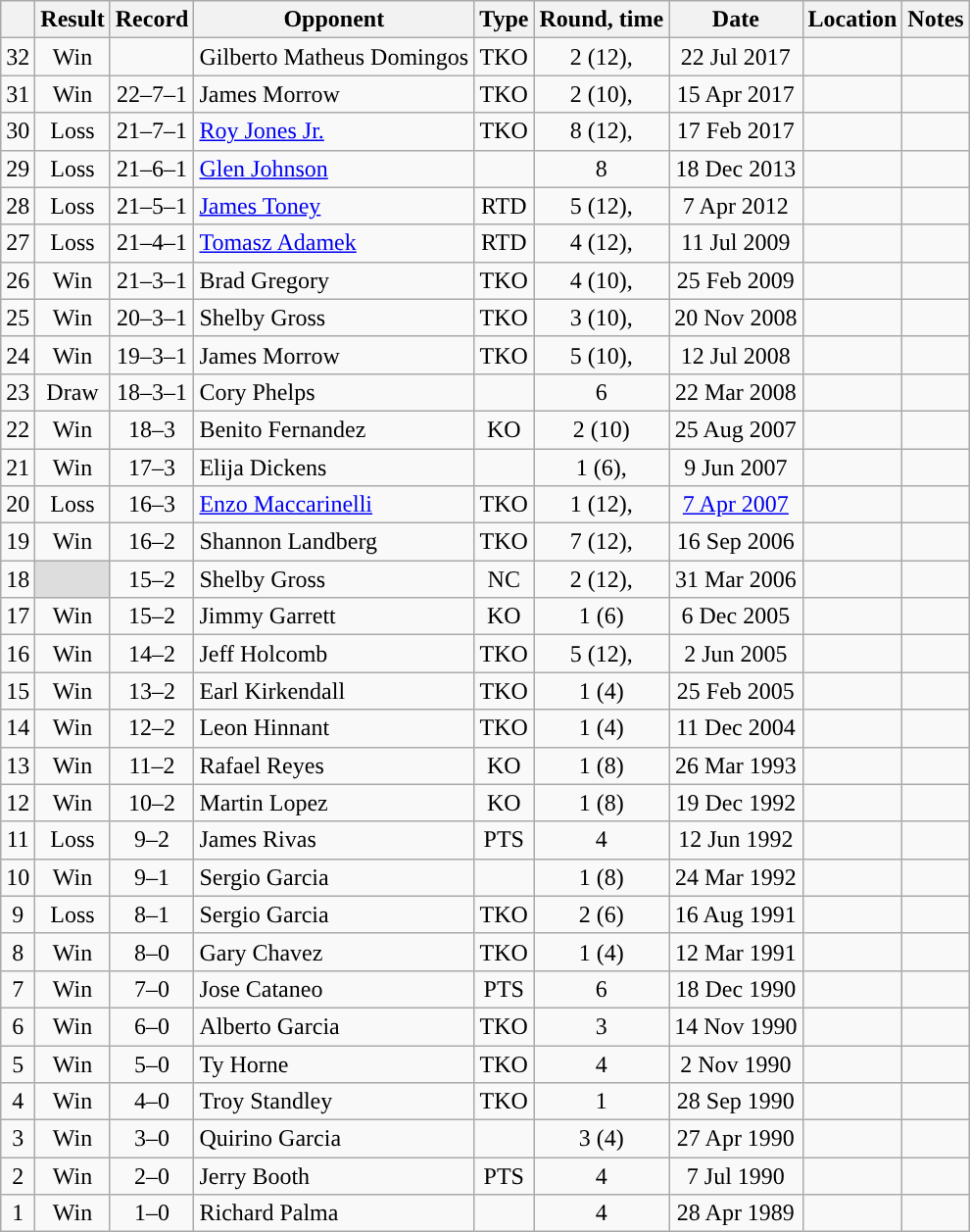<table class="wikitable" style="text-align:center">
<tr>
<th></th>
<th>Result</th>
<th>Record</th>
<th>Opponent</th>
<th>Type</th>
<th>Round, time</th>
<th>Date</th>
<th>Location</th>
<th>Notes</th>
</tr>
<tr>
<td>32</td>
<td>Win</td>
<td></td>
<td style="text-align:left;">Gilberto Matheus Domingos</td>
<td>TKO</td>
<td>2 (12), </td>
<td>22 Jul 2017</td>
<td style="text-align:left;"></td>
<td></td>
</tr>
<tr>
<td>31</td>
<td>Win</td>
<td>22–7–1 </td>
<td style="text-align:left;">James Morrow</td>
<td>TKO</td>
<td>2 (10), </td>
<td>15 Apr 2017</td>
<td style="text-align:left;"></td>
<td></td>
</tr>
<tr>
<td>30</td>
<td>Loss</td>
<td>21–7–1 </td>
<td style="text-align:left;"><a href='#'>Roy Jones Jr.</a></td>
<td>TKO</td>
<td>8 (12), </td>
<td>17 Feb 2017</td>
<td style="text-align:left;"></td>
<td style="text-align:left;"></td>
</tr>
<tr>
<td>29</td>
<td>Loss</td>
<td>21–6–1 </td>
<td style="text-align:left;"><a href='#'>Glen Johnson</a></td>
<td></td>
<td>8</td>
<td>18 Dec 2013</td>
<td style="text-align:left;"></td>
<td></td>
</tr>
<tr>
<td>28</td>
<td>Loss</td>
<td>21–5–1 </td>
<td style="text-align:left;"><a href='#'>James Toney</a></td>
<td>RTD</td>
<td>5 (12), </td>
<td>7 Apr 2012</td>
<td style="text-align:left;"></td>
<td style="text-align:left;"></td>
</tr>
<tr>
<td>27</td>
<td>Loss</td>
<td>21–4–1 </td>
<td style="text-align:left;"><a href='#'>Tomasz Adamek</a></td>
<td>RTD</td>
<td>4 (12), </td>
<td>11 Jul 2009</td>
<td style="text-align:left;"></td>
<td style="text-align:left;"></td>
</tr>
<tr>
<td>26</td>
<td>Win</td>
<td>21–3–1 </td>
<td style="text-align:left;">Brad Gregory</td>
<td>TKO</td>
<td>4 (10), </td>
<td>25 Feb 2009</td>
<td style="text-align:left;"></td>
<td style="text-align:left;"></td>
</tr>
<tr>
<td>25</td>
<td>Win</td>
<td>20–3–1 </td>
<td style="text-align:left;">Shelby Gross</td>
<td>TKO</td>
<td>3 (10), </td>
<td>20 Nov 2008</td>
<td style="text-align:left;"></td>
<td style="text-align:left;"></td>
</tr>
<tr>
<td>24</td>
<td>Win</td>
<td>19–3–1 </td>
<td style="text-align:left;">James Morrow</td>
<td>TKO</td>
<td>5 (10), </td>
<td>12 Jul 2008</td>
<td style="text-align:left;"></td>
<td style="text-align:left;"></td>
</tr>
<tr>
<td>23</td>
<td>Draw</td>
<td>18–3–1 </td>
<td style="text-align:left;">Cory Phelps</td>
<td></td>
<td>6</td>
<td>22 Mar 2008</td>
<td style="text-align:left;"></td>
<td></td>
</tr>
<tr>
<td>22</td>
<td>Win</td>
<td>18–3 </td>
<td style="text-align:left;">Benito Fernandez</td>
<td>KO</td>
<td>2 (10)</td>
<td>25 Aug 2007</td>
<td style="text-align:left;"></td>
<td></td>
</tr>
<tr>
<td>21</td>
<td>Win</td>
<td>17–3 </td>
<td style="text-align:left;">Elija Dickens</td>
<td></td>
<td>1 (6), </td>
<td>9 Jun 2007</td>
<td style="text-align:left;"></td>
<td></td>
</tr>
<tr>
<td>20</td>
<td>Loss</td>
<td>16–3 </td>
<td style="text-align:left;"><a href='#'>Enzo Maccarinelli</a></td>
<td>TKO</td>
<td>1 (12), </td>
<td><a href='#'>7 Apr 2007</a></td>
<td style="text-align:left;"></td>
<td style="text-align:left;"></td>
</tr>
<tr>
<td>19</td>
<td>Win</td>
<td>16–2 </td>
<td style="text-align:left;">Shannon Landberg</td>
<td>TKO</td>
<td>7 (12), </td>
<td>16 Sep 2006</td>
<td style="text-align:left;"></td>
<td style="text-align:left;"></td>
</tr>
<tr>
<td>18</td>
<td style="background: #DDD"></td>
<td>15–2 </td>
<td style="text-align:left;">Shelby Gross</td>
<td>NC</td>
<td>2 (12), </td>
<td>31 Mar 2006</td>
<td style="text-align:left;"></td>
<td style="text-align:left;"></td>
</tr>
<tr>
<td>17</td>
<td>Win</td>
<td>15–2</td>
<td style="text-align:left;">Jimmy Garrett</td>
<td>KO</td>
<td>1 (6)</td>
<td>6 Dec 2005</td>
<td style="text-align:left;"></td>
<td></td>
</tr>
<tr>
<td>16</td>
<td>Win</td>
<td>14–2</td>
<td style="text-align:left;">Jeff Holcomb</td>
<td>TKO</td>
<td>5 (12), </td>
<td>2 Jun 2005</td>
<td style="text-align:left;"></td>
<td style="text-align:left;"></td>
</tr>
<tr>
<td>15</td>
<td>Win</td>
<td>13–2</td>
<td style="text-align:left;">Earl Kirkendall</td>
<td>TKO</td>
<td>1 (4)</td>
<td>25 Feb 2005</td>
<td style="text-align:left;"></td>
<td></td>
</tr>
<tr>
<td>14</td>
<td>Win</td>
<td>12–2</td>
<td style="text-align:left;">Leon Hinnant</td>
<td>TKO</td>
<td>1 (4)</td>
<td>11 Dec 2004</td>
<td style="text-align:left;"></td>
<td></td>
</tr>
<tr>
<td>13</td>
<td>Win</td>
<td>11–2</td>
<td style="text-align:left;">Rafael Reyes</td>
<td>KO</td>
<td>1 (8)</td>
<td>26 Mar 1993</td>
<td style="text-align:left;"></td>
<td></td>
</tr>
<tr>
<td>12</td>
<td>Win</td>
<td>10–2</td>
<td style="text-align:left;">Martin Lopez</td>
<td>KO</td>
<td>1 (8)</td>
<td>19 Dec 1992</td>
<td style="text-align:left;"></td>
<td></td>
</tr>
<tr>
<td>11</td>
<td>Loss</td>
<td>9–2</td>
<td style="text-align:left;">James Rivas</td>
<td>PTS</td>
<td>4</td>
<td>12 Jun 1992</td>
<td style="text-align:left;"></td>
<td></td>
</tr>
<tr>
<td>10</td>
<td>Win</td>
<td>9–1</td>
<td style="text-align:left;">Sergio Garcia</td>
<td></td>
<td>1 (8)</td>
<td>24 Mar 1992</td>
<td style="text-align:left;"></td>
<td></td>
</tr>
<tr>
<td>9</td>
<td>Loss</td>
<td>8–1</td>
<td style="text-align:left;">Sergio Garcia</td>
<td>TKO</td>
<td>2 (6)</td>
<td>16 Aug 1991</td>
<td style="text-align:left;"></td>
<td></td>
</tr>
<tr>
<td>8</td>
<td>Win</td>
<td>8–0</td>
<td style="text-align:left;">Gary Chavez</td>
<td>TKO</td>
<td>1 (4)</td>
<td>12 Mar 1991</td>
<td style="text-align:left;"></td>
<td></td>
</tr>
<tr>
<td>7</td>
<td>Win</td>
<td>7–0</td>
<td style="text-align:left;">Jose Cataneo</td>
<td>PTS</td>
<td>6</td>
<td>18 Dec 1990</td>
<td style="text-align:left;"></td>
<td></td>
</tr>
<tr>
<td>6</td>
<td>Win</td>
<td>6–0</td>
<td style="text-align:left;">Alberto Garcia</td>
<td>TKO</td>
<td>3</td>
<td>14 Nov 1990</td>
<td style="text-align:left;"></td>
<td></td>
</tr>
<tr>
<td>5</td>
<td>Win</td>
<td>5–0</td>
<td style="text-align:left;">Ty Horne</td>
<td>TKO</td>
<td>4</td>
<td>2 Nov 1990</td>
<td style="text-align:left;"></td>
<td></td>
</tr>
<tr>
<td>4</td>
<td>Win</td>
<td>4–0</td>
<td style="text-align:left;">Troy Standley</td>
<td>TKO</td>
<td>1</td>
<td>28 Sep 1990</td>
<td style="text-align:left;"></td>
<td></td>
</tr>
<tr>
<td>3</td>
<td>Win</td>
<td>3–0</td>
<td style="text-align:left;">Quirino Garcia</td>
<td></td>
<td>3 (4)</td>
<td>27 Apr 1990</td>
<td style="text-align:left;"></td>
<td></td>
</tr>
<tr>
<td>2</td>
<td>Win</td>
<td>2–0</td>
<td style="text-align:left;">Jerry Booth</td>
<td>PTS</td>
<td>4</td>
<td>7 Jul 1990</td>
<td style="text-align:left;"></td>
<td></td>
</tr>
<tr>
<td>1</td>
<td>Win</td>
<td>1–0</td>
<td style="text-align:left;">Richard Palma</td>
<td></td>
<td>4</td>
<td>28 Apr 1989</td>
<td style="text-align:left;"></td>
<td></td>
</tr>
</table>
